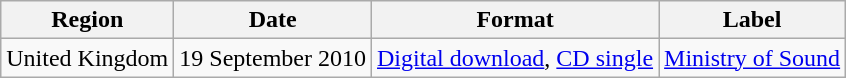<table class="wikitable">
<tr>
<th>Region</th>
<th>Date</th>
<th>Format</th>
<th>Label</th>
</tr>
<tr>
<td>United Kingdom</td>
<td>19 September 2010</td>
<td><a href='#'>Digital download</a>, <a href='#'>CD single</a></td>
<td><a href='#'>Ministry of Sound</a></td>
</tr>
</table>
